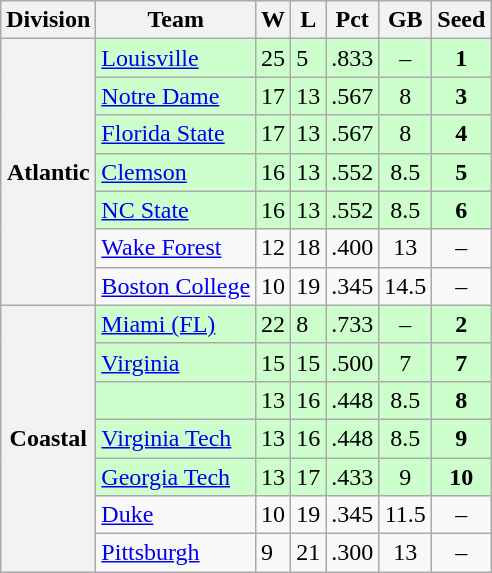<table class="wikitable sortable">
<tr>
<th scope="col">Division</th>
<th scope="col">Team</th>
<th scope="col">W</th>
<th scope="col">L</th>
<th scope="col">Pct</th>
<th scope="col">GB</th>
<th scope="col">Seed</th>
</tr>
<tr style="background: #ccffcc">
<th scope="row" rowspan="7">Atlantic</th>
<td><a href='#'>Louisville</a></td>
<td>25</td>
<td>5</td>
<td>.833</td>
<td style="text-align: center">–</td>
<td style="text-align: center"><strong>1</strong></td>
</tr>
<tr style="background: #ccffcc">
<td><a href='#'>Notre Dame</a></td>
<td>17</td>
<td>13</td>
<td>.567</td>
<td style="text-align: center">8</td>
<td style="text-align: center"><strong>3</strong></td>
</tr>
<tr style="background: #ccffcc">
<td><a href='#'>Florida State</a></td>
<td>17</td>
<td>13</td>
<td>.567</td>
<td style="text-align: center">8</td>
<td style="text-align: center"><strong>4</strong></td>
</tr>
<tr style="background: #ccffcc">
<td><a href='#'>Clemson</a></td>
<td>16</td>
<td>13</td>
<td>.552</td>
<td style="text-align: center">8.5</td>
<td style="text-align: center"><strong>5</strong></td>
</tr>
<tr style="background: #ccffcc">
<td><a href='#'>NC State</a></td>
<td>16</td>
<td>13</td>
<td>.552</td>
<td style="text-align: center">8.5</td>
<td style="text-align: center"><strong>6</strong></td>
</tr>
<tr>
<td><a href='#'>Wake Forest</a></td>
<td>12</td>
<td>18</td>
<td>.400</td>
<td style="text-align: center">13</td>
<td style="text-align: center">–</td>
</tr>
<tr>
<td><a href='#'>Boston College</a></td>
<td>10</td>
<td>19</td>
<td>.345</td>
<td style="text-align: center">14.5</td>
<td style="text-align: center">–</td>
</tr>
<tr style="background: #ccffcc">
<th scope="row" rowspan="7">Coastal</th>
<td><a href='#'>Miami (FL)</a></td>
<td>22</td>
<td>8</td>
<td>.733</td>
<td style="text-align: center">–</td>
<td style="text-align: center"><strong>2</strong></td>
</tr>
<tr style="background: #ccffcc">
<td><a href='#'>Virginia</a></td>
<td>15</td>
<td>15</td>
<td>.500</td>
<td style="text-align: center">7</td>
<td style="text-align: center"><strong>7</strong></td>
</tr>
<tr style="background: #ccffcc">
<td></td>
<td>13</td>
<td>16</td>
<td>.448</td>
<td style="text-align: center">8.5</td>
<td style="text-align: center"><strong>8</strong></td>
</tr>
<tr style="background: #ccffcc">
<td><a href='#'>Virginia Tech</a></td>
<td>13</td>
<td>16</td>
<td>.448</td>
<td style="text-align: center">8.5</td>
<td style="text-align: center"><strong>9</strong></td>
</tr>
<tr style="background: #ccffcc">
<td><a href='#'>Georgia Tech</a></td>
<td>13</td>
<td>17</td>
<td>.433</td>
<td style="text-align: center">9</td>
<td style="text-align: center"><strong>10</strong></td>
</tr>
<tr>
<td><a href='#'>Duke</a></td>
<td>10</td>
<td>19</td>
<td>.345</td>
<td style="text-align: center">11.5</td>
<td style="text-align: center">–</td>
</tr>
<tr>
<td><a href='#'>Pittsburgh</a></td>
<td>9</td>
<td>21</td>
<td>.300</td>
<td style="text-align: center">13</td>
<td style="text-align: center">–</td>
</tr>
</table>
